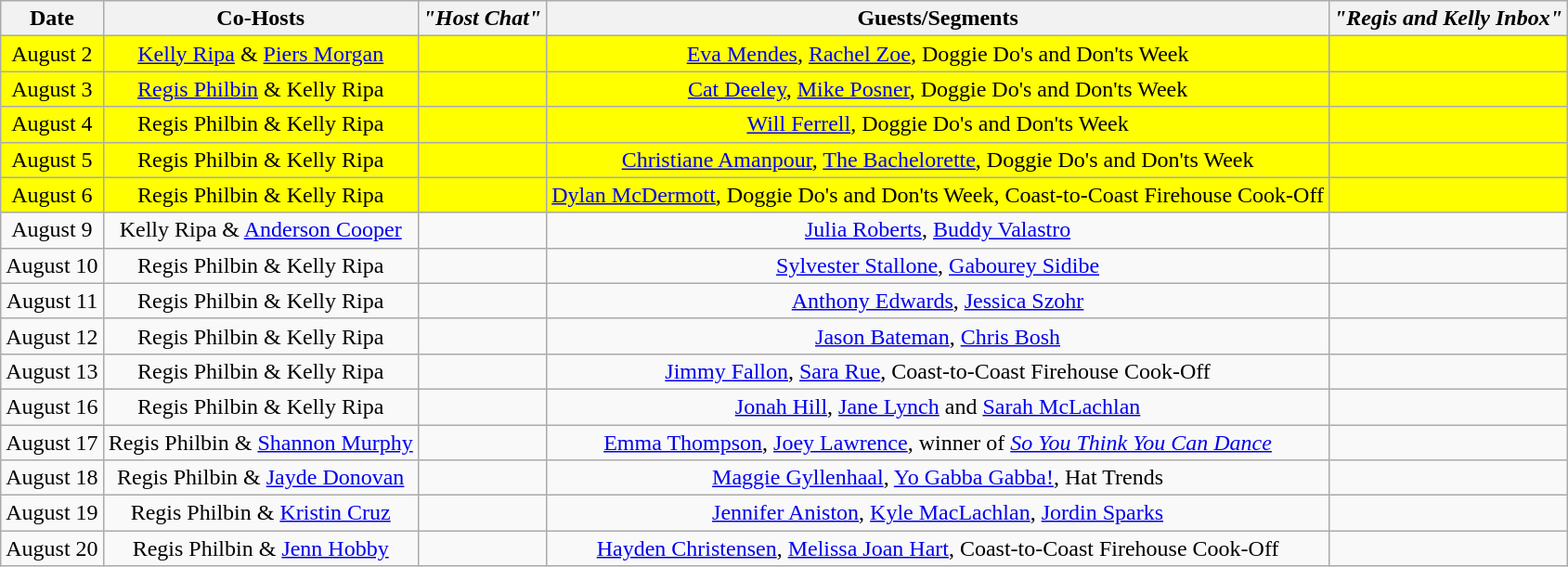<table class="wikitable sortable" border="1" style="text-align:center">
<tr>
<th>Date</th>
<th>Co-Hosts</th>
<th><em>"Host Chat"</em></th>
<th>Guests/Segments</th>
<th><em>"Regis and Kelly Inbox"</em></th>
</tr>
<tr bgcolor=yellow>
<td>August 2</td>
<td><a href='#'>Kelly Ripa</a> & <a href='#'>Piers Morgan</a></td>
<td></td>
<td><a href='#'>Eva Mendes</a>, <a href='#'>Rachel Zoe</a>, Doggie Do's and Don'ts Week</td>
<td></td>
</tr>
<tr bgcolor=yellow>
<td>August 3</td>
<td><a href='#'>Regis Philbin</a> & Kelly Ripa</td>
<td></td>
<td><a href='#'>Cat Deeley</a>, <a href='#'>Mike Posner</a>, Doggie Do's and Don'ts Week</td>
<td></td>
</tr>
<tr bgcolor=yellow>
<td>August 4</td>
<td>Regis Philbin & Kelly Ripa</td>
<td></td>
<td><a href='#'>Will Ferrell</a>, Doggie Do's and Don'ts Week</td>
<td></td>
</tr>
<tr bgcolor=yellow>
<td>August 5</td>
<td>Regis Philbin & Kelly Ripa</td>
<td></td>
<td><a href='#'>Christiane Amanpour</a>, <a href='#'>The Bachelorette</a>, Doggie Do's and Don'ts Week</td>
<td></td>
</tr>
<tr bgcolor=yellow>
<td>August 6</td>
<td>Regis Philbin & Kelly Ripa</td>
<td></td>
<td><a href='#'>Dylan McDermott</a>, Doggie Do's and Don'ts Week, Coast-to-Coast Firehouse Cook-Off</td>
<td></td>
</tr>
<tr>
<td>August 9</td>
<td>Kelly Ripa & <a href='#'>Anderson Cooper</a></td>
<td></td>
<td><a href='#'>Julia Roberts</a>, <a href='#'>Buddy Valastro</a></td>
<td></td>
</tr>
<tr>
<td>August 10</td>
<td>Regis Philbin & Kelly Ripa</td>
<td></td>
<td><a href='#'>Sylvester Stallone</a>, <a href='#'>Gabourey Sidibe</a></td>
<td></td>
</tr>
<tr>
<td>August 11</td>
<td>Regis Philbin & Kelly Ripa</td>
<td></td>
<td><a href='#'>Anthony Edwards</a>, <a href='#'>Jessica Szohr</a></td>
<td></td>
</tr>
<tr>
<td>August 12</td>
<td>Regis Philbin & Kelly Ripa</td>
<td></td>
<td><a href='#'>Jason Bateman</a>, <a href='#'>Chris Bosh</a></td>
<td></td>
</tr>
<tr>
<td>August 13</td>
<td>Regis Philbin & Kelly Ripa</td>
<td></td>
<td><a href='#'>Jimmy Fallon</a>, <a href='#'>Sara Rue</a>, Coast-to-Coast Firehouse Cook-Off</td>
<td></td>
</tr>
<tr>
<td>August 16</td>
<td>Regis Philbin & Kelly Ripa</td>
<td></td>
<td><a href='#'>Jonah Hill</a>, <a href='#'>Jane Lynch</a> and <a href='#'>Sarah McLachlan</a></td>
<td></td>
</tr>
<tr>
<td>August 17</td>
<td>Regis Philbin & <a href='#'>Shannon Murphy</a></td>
<td></td>
<td><a href='#'>Emma Thompson</a>, <a href='#'>Joey Lawrence</a>, winner of <em><a href='#'>So You Think You Can Dance</a></em></td>
<td></td>
</tr>
<tr>
<td>August 18</td>
<td>Regis Philbin & <a href='#'>Jayde Donovan</a></td>
<td></td>
<td><a href='#'>Maggie Gyllenhaal</a>, <a href='#'>Yo Gabba Gabba!</a>, Hat Trends</td>
<td></td>
</tr>
<tr>
<td>August 19</td>
<td>Regis Philbin & <a href='#'>Kristin Cruz</a></td>
<td></td>
<td><a href='#'>Jennifer Aniston</a>, <a href='#'>Kyle MacLachlan</a>, <a href='#'>Jordin Sparks</a></td>
<td></td>
</tr>
<tr>
<td>August 20</td>
<td>Regis Philbin & <a href='#'>Jenn Hobby</a></td>
<td></td>
<td><a href='#'>Hayden Christensen</a>, <a href='#'>Melissa Joan Hart</a>, Coast-to-Coast Firehouse Cook-Off</td>
<td></td>
</tr>
</table>
